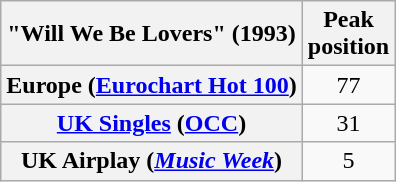<table class="wikitable sortable plainrowheaders" style="text-align:center">
<tr>
<th>"Will We Be Lovers" (1993)</th>
<th>Peak<br>position</th>
</tr>
<tr>
<th scope="row">Europe (<a href='#'>Eurochart Hot 100</a>)</th>
<td>77</td>
</tr>
<tr>
<th scope="row"><a href='#'>UK Singles</a> (<a href='#'>OCC</a>)</th>
<td>31</td>
</tr>
<tr>
<th scope="row">UK Airplay (<em><a href='#'>Music Week</a></em>)</th>
<td>5</td>
</tr>
</table>
